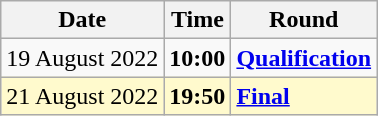<table class="wikitable">
<tr>
<th>Date</th>
<th>Time</th>
<th>Round</th>
</tr>
<tr>
<td>19 August 2022</td>
<td><strong>10:00</strong></td>
<td><strong><a href='#'>Qualification</a></strong></td>
</tr>
<tr style=background:lemonchiffon>
<td>21 August 2022</td>
<td><strong>19:50</strong></td>
<td><strong><a href='#'>Final</a></strong></td>
</tr>
</table>
